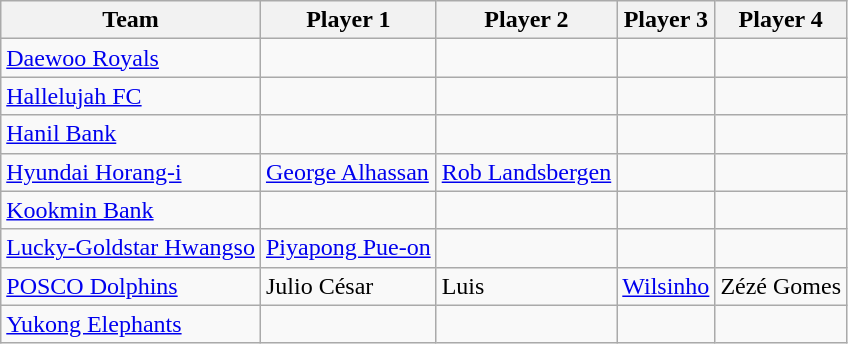<table class="wikitable">
<tr>
<th>Team</th>
<th>Player 1</th>
<th>Player 2</th>
<th>Player 3</th>
<th>Player 4</th>
</tr>
<tr>
<td><a href='#'>Daewoo Royals</a></td>
<td></td>
<td></td>
<td></td>
<td></td>
</tr>
<tr>
<td><a href='#'>Hallelujah FC</a></td>
<td></td>
<td></td>
<td></td>
<td></td>
</tr>
<tr>
<td><a href='#'>Hanil Bank</a></td>
<td></td>
<td></td>
<td></td>
<td></td>
</tr>
<tr>
<td><a href='#'>Hyundai Horang-i</a></td>
<td> <a href='#'>George Alhassan</a></td>
<td> <a href='#'>Rob Landsbergen</a></td>
<td></td>
<td></td>
</tr>
<tr>
<td><a href='#'>Kookmin Bank</a></td>
<td></td>
<td></td>
<td></td>
<td></td>
</tr>
<tr>
<td><a href='#'>Lucky-Goldstar Hwangso</a></td>
<td> <a href='#'>Piyapong Pue-on</a></td>
<td></td>
<td></td>
<td></td>
</tr>
<tr>
<td><a href='#'>POSCO Dolphins</a></td>
<td> Julio César</td>
<td> Luis</td>
<td> <a href='#'>Wilsinho</a></td>
<td> Zézé Gomes</td>
</tr>
<tr>
<td><a href='#'>Yukong Elephants</a></td>
<td></td>
<td></td>
<td></td>
<td></td>
</tr>
</table>
